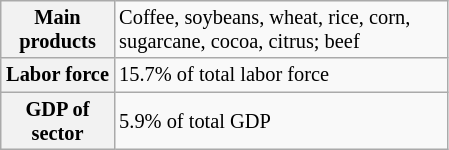<table style="toc: 25em; font-size: 85%; lucida grande, sans-serif; text-align: left; max-width:22em" class="wikitable floatright plainrowheaders">
<tr>
<th scope="row">Main products</th>
<td>Coffee, soybeans, wheat, rice, corn, sugarcane, cocoa, citrus; beef</td>
</tr>
<tr>
<th scope="row">Labor force</th>
<td>15.7% of total labor force</td>
</tr>
<tr>
<th scope="row">GDP of sector</th>
<td>5.9% of total GDP</td>
</tr>
</table>
